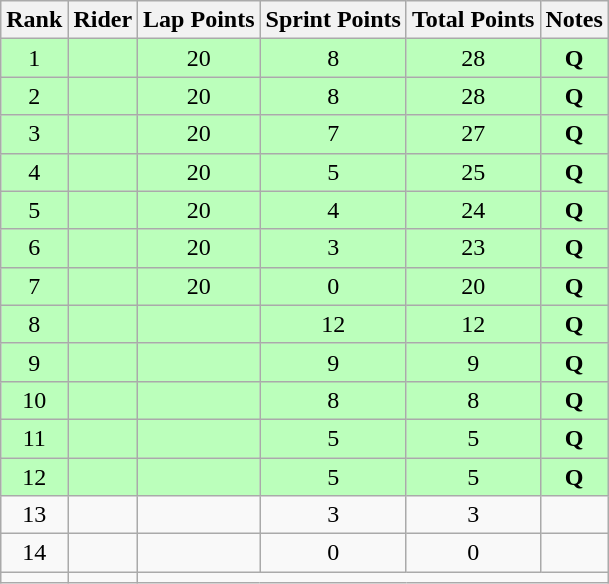<table class="wikitable sortable" style="text-align:center">
<tr>
<th>Rank</th>
<th>Rider</th>
<th>Lap Points</th>
<th>Sprint Points</th>
<th>Total Points</th>
<th>Notes</th>
</tr>
<tr bgcolor=bbffbb>
<td>1</td>
<td align=left></td>
<td>20</td>
<td>8</td>
<td>28</td>
<td><strong>Q</strong></td>
</tr>
<tr bgcolor=bbffbb>
<td>2</td>
<td align=left></td>
<td>20</td>
<td>8</td>
<td>28</td>
<td><strong>Q</strong></td>
</tr>
<tr bgcolor=bbffbb>
<td>3</td>
<td align=left></td>
<td>20</td>
<td>7</td>
<td>27</td>
<td><strong>Q</strong></td>
</tr>
<tr bgcolor=bbffbb>
<td>4</td>
<td align=left></td>
<td>20</td>
<td>5</td>
<td>25</td>
<td><strong>Q</strong></td>
</tr>
<tr bgcolor=bbffbb>
<td>5</td>
<td align=left></td>
<td>20</td>
<td>4</td>
<td>24</td>
<td><strong>Q</strong></td>
</tr>
<tr bgcolor=bbffbb>
<td>6</td>
<td align=left></td>
<td>20</td>
<td>3</td>
<td>23</td>
<td><strong>Q</strong></td>
</tr>
<tr bgcolor=bbffbb>
<td>7</td>
<td align=left></td>
<td>20</td>
<td>0</td>
<td>20</td>
<td><strong>Q</strong></td>
</tr>
<tr bgcolor=bbffbb>
<td>8</td>
<td align=left></td>
<td></td>
<td>12</td>
<td>12</td>
<td><strong>Q</strong></td>
</tr>
<tr bgcolor=bbffbb>
<td>9</td>
<td align=left></td>
<td></td>
<td>9</td>
<td>9</td>
<td><strong>Q</strong></td>
</tr>
<tr bgcolor=bbffbb>
<td>10</td>
<td align=left></td>
<td></td>
<td>8</td>
<td>8</td>
<td><strong>Q</strong></td>
</tr>
<tr bgcolor=bbffbb>
<td>11</td>
<td align=left></td>
<td></td>
<td>5</td>
<td>5</td>
<td><strong>Q</strong></td>
</tr>
<tr bgcolor=bbffbb>
<td>12</td>
<td align=left></td>
<td></td>
<td>5</td>
<td>5</td>
<td><strong>Q</strong></td>
</tr>
<tr>
<td>13</td>
<td align=left></td>
<td></td>
<td>3</td>
<td>3</td>
<td></td>
</tr>
<tr>
<td>14</td>
<td align=left></td>
<td></td>
<td>0</td>
<td>0</td>
<td></td>
</tr>
<tr>
<td></td>
<td align="left"></td>
<td colspan="4"></td>
</tr>
</table>
